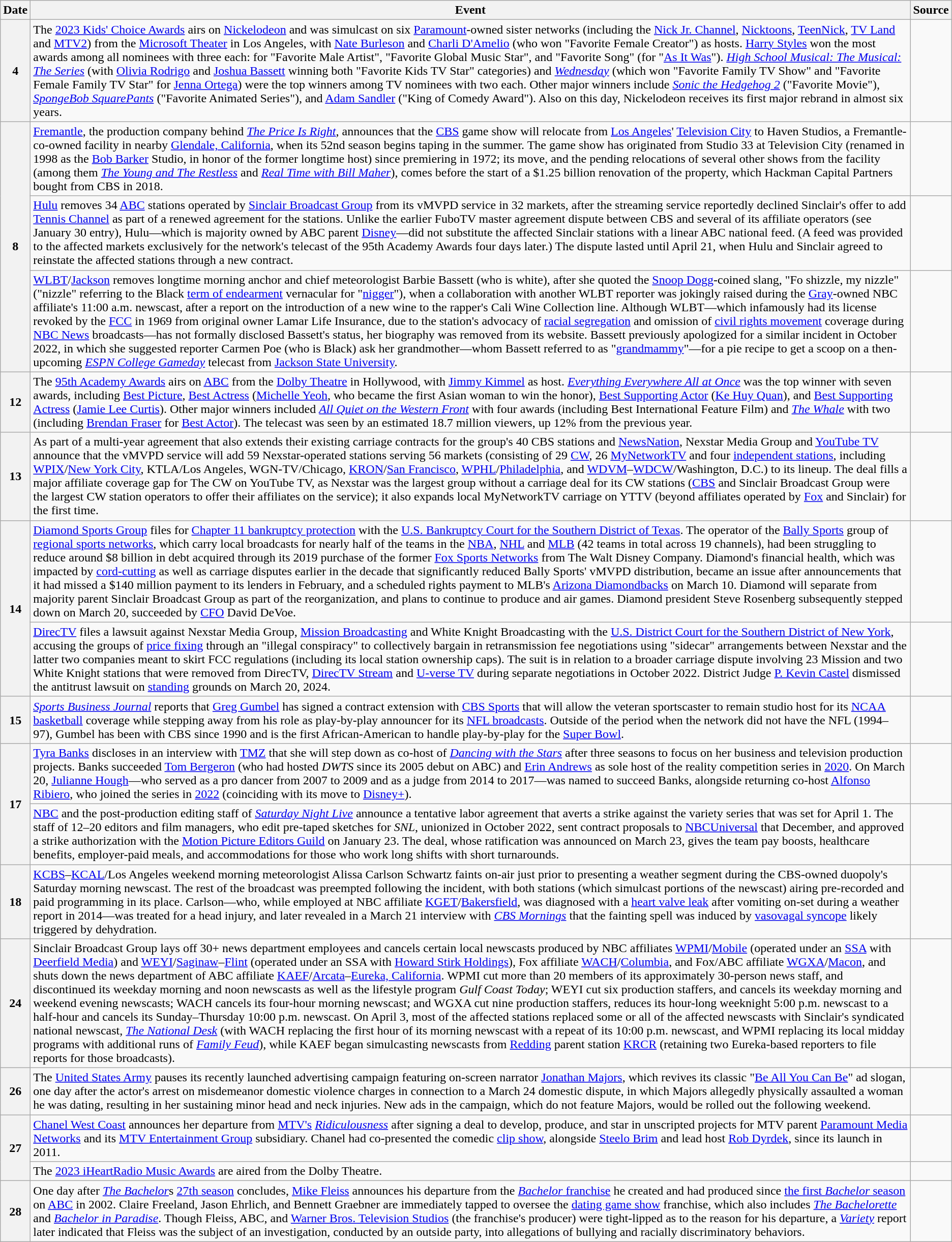<table class="wikitable">
<tr>
<th>Date</th>
<th>Event</th>
<th>Source</th>
</tr>
<tr>
<th>4</th>
<td>The <a href='#'>2023 Kids' Choice Awards</a> airs on <a href='#'>Nickelodeon</a> and was simulcast on six <a href='#'>Paramount</a>-owned sister networks (including the <a href='#'>Nick Jr. Channel</a>, <a href='#'>Nicktoons</a>, <a href='#'>TeenNick</a>, <a href='#'>TV Land</a> and <a href='#'>MTV2</a>) from the <a href='#'>Microsoft Theater</a> in Los Angeles, with <a href='#'>Nate Burleson</a> and <a href='#'>Charli D'Amelio</a> (who won "Favorite Female Creator") as hosts. <a href='#'>Harry Styles</a> won the most awards among all nominees with three each: for "Favorite Male Artist", "Favorite Global Music Star", and "Favorite Song" (for "<a href='#'>As It Was</a>"). <em><a href='#'>High School Musical: The Musical: The Series</a></em> (with <a href='#'>Olivia Rodrigo</a> and <a href='#'>Joshua Bassett</a> winning both "Favorite Kids TV Star" categories) and <em><a href='#'>Wednesday</a></em> (which won "Favorite Family TV Show" and "Favorite Female Family TV Star" for <a href='#'>Jenna Ortega</a>) were the top winners among TV nominees with two each. Other major winners include <em><a href='#'>Sonic the Hedgehog 2</a></em> ("Favorite Movie"), <em><a href='#'>SpongeBob SquarePants</a></em> ("Favorite Animated Series"), and <a href='#'>Adam Sandler</a> ("King of Comedy Award"). Also on this day, Nickelodeon receives its first major rebrand in almost six years.</td>
<td><br><br></td>
</tr>
<tr>
<th rowspan="3">8</th>
<td><a href='#'>Fremantle</a>, the production company behind <em><a href='#'>The Price Is Right</a></em>, announces that the <a href='#'>CBS</a> game show will relocate from <a href='#'>Los Angeles</a>' <a href='#'>Television City</a> to Haven Studios, a Fremantle-co-owned facility in nearby <a href='#'>Glendale, California</a>, when its 52nd season begins taping in the summer. The game show has originated from Studio 33 at Television City (renamed in 1998 as the <a href='#'>Bob Barker</a> Studio, in honor of the former longtime host) since premiering in 1972; its move, and the pending relocations of several other shows from the facility (among them <em><a href='#'>The Young and The Restless</a></em> and <em><a href='#'>Real Time with Bill Maher</a></em>), comes before the start of a $1.25 billion renovation of the property, which Hackman Capital Partners bought from CBS in 2018.</td>
<td></td>
</tr>
<tr>
<td><a href='#'>Hulu</a> removes 34 <a href='#'>ABC</a> stations operated by <a href='#'>Sinclair Broadcast Group</a> from its vMVPD service in 32 markets, after the streaming service reportedly declined Sinclair's offer to add <a href='#'>Tennis Channel</a> as part of a renewed agreement for the stations. Unlike the earlier FuboTV master agreement dispute between CBS and several of its affiliate operators (see January 30 entry), Hulu—which is majority owned by ABC parent <a href='#'>Disney</a>—did not substitute the affected Sinclair stations with a linear ABC national feed. (A feed was provided to the affected markets exclusively for the network's telecast of the 95th Academy Awards four days later.) The dispute lasted until April 21, when Hulu and Sinclair agreed to reinstate the affected stations through a new contract.</td>
<td><br></td>
</tr>
<tr>
<td><a href='#'>WLBT</a>/<a href='#'>Jackson</a> removes longtime morning anchor and chief meteorologist Barbie Bassett (who is white), after she quoted the <a href='#'>Snoop Dogg</a>-coined slang, "Fo shizzle, my nizzle" ("nizzle" referring to the Black <a href='#'>term of endearment</a> vernacular for "<a href='#'>nigger</a>"), when a collaboration with another WLBT reporter was jokingly raised during the <a href='#'>Gray</a>-owned NBC affiliate's 11:00 a.m. newscast, after a report on the introduction of a new wine to the rapper's Cali Wine Collection line. Although WLBT—which infamously had its license revoked by the <a href='#'>FCC</a> in 1969 from original owner Lamar Life Insurance, due to the station's advocacy of <a href='#'>racial segregation</a> and omission of <a href='#'>civil rights movement</a> coverage during <a href='#'>NBC News</a> broadcasts—has not formally disclosed Bassett's status, her biography was removed from its website. Bassett previously apologized for a similar incident in October 2022, in which she suggested reporter Carmen Poe (who is Black) ask her grandmother—whom Bassett referred to as "<a href='#'>grandmammy</a>"—for a pie recipe to get a scoop on a then-upcoming <em><a href='#'>ESPN College Gameday</a></em> telecast from <a href='#'>Jackson State University</a>.</td>
<td></td>
</tr>
<tr>
<th>12</th>
<td>The <a href='#'>95th Academy Awards</a> airs on <a href='#'>ABC</a> from the <a href='#'>Dolby Theatre</a> in Hollywood, with <a href='#'>Jimmy Kimmel</a> as host. <em><a href='#'>Everything Everywhere All at Once</a></em> was the top winner with seven awards, including <a href='#'>Best Picture</a>, <a href='#'>Best Actress</a> (<a href='#'>Michelle Yeoh</a>, who became the first Asian woman to win the honor), <a href='#'>Best Supporting Actor</a> (<a href='#'>Ke Huy Quan</a>), and <a href='#'>Best Supporting Actress</a> (<a href='#'>Jamie Lee Curtis</a>). Other major winners included <em><a href='#'>All Quiet on the Western Front</a></em> with four awards (including Best International Feature Film) and <em><a href='#'>The Whale</a></em> with two (including <a href='#'>Brendan Fraser</a> for <a href='#'>Best Actor</a>). The telecast was seen by an estimated 18.7 million viewers, up 12% from the previous year.</td>
<td><br><br><br><br></td>
</tr>
<tr>
<th>13</th>
<td>As part of a multi-year agreement that also extends their existing carriage contracts for the group's 40 CBS stations and <a href='#'>NewsNation</a>, Nexstar Media Group and <a href='#'>YouTube TV</a> announce that the vMVPD service will add 59 Nexstar-operated stations serving 56 markets (consisting of 29 <a href='#'>CW</a>, 26 <a href='#'>MyNetworkTV</a> and four <a href='#'>independent stations</a>, including <a href='#'>WPIX</a>/<a href='#'>New York City</a>, KTLA/Los Angeles, WGN-TV/Chicago, <a href='#'>KRON</a>/<a href='#'>San Francisco</a>, <a href='#'>WPHL</a>/<a href='#'>Philadelphia</a>, and <a href='#'>WDVM</a>–<a href='#'>WDCW</a>/Washington, D.C.) to its lineup. The deal fills a major affiliate coverage gap for The CW on YouTube TV, as Nexstar was the largest group without a carriage deal for its CW stations (<a href='#'>CBS</a> and Sinclair Broadcast Group were the largest CW station operators to offer their affiliates on the service); it also expands local MyNetworkTV carriage on YTTV (beyond affiliates operated by <a href='#'>Fox</a> and Sinclair) for the first time.</td>
<td></td>
</tr>
<tr>
<th rowspan=2>14</th>
<td><a href='#'>Diamond Sports Group</a> files for <a href='#'>Chapter 11 bankruptcy protection</a> with the <a href='#'>U.S. Bankruptcy Court for the Southern District of Texas</a>. The operator of the <a href='#'>Bally Sports</a> group of <a href='#'>regional sports networks</a>, which carry local broadcasts for nearly half of the teams in the <a href='#'>NBA</a>, <a href='#'>NHL</a> and <a href='#'>MLB</a> (42 teams in total across 19 channels), had been struggling to reduce around $8 billion in debt acquired through its 2019 purchase of the former <a href='#'>Fox Sports Networks</a> from The Walt Disney Company. Diamond's financial health, which was impacted by <a href='#'>cord-cutting</a> as well as carriage disputes earlier in the decade that significantly reduced Bally Sports' vMVPD distribution, became an issue after announcements that it had missed a $140 million payment to its lenders in February, and a scheduled rights payment to MLB's <a href='#'>Arizona Diamondbacks</a> on March 10. Diamond will separate from majority parent Sinclair Broadcast Group as part of the reorganization, and plans to continue to produce and air games. Diamond president Steve Rosenberg subsequently stepped down on March 20, succeeded by <a href='#'>CFO</a> David DeVoe.</td>
<td><br><br></td>
</tr>
<tr>
<td><a href='#'>DirecTV</a> files a lawsuit against Nexstar Media Group, <a href='#'>Mission Broadcasting</a> and White Knight Broadcasting with the <a href='#'>U.S. District Court for the Southern District of New York</a>, accusing the groups of <a href='#'>price fixing</a> through an "illegal conspiracy" to collectively bargain in retransmission fee negotiations using "sidecar" arrangements between Nexstar and the latter two companies meant to skirt FCC regulations (including its local station ownership caps). The suit is in relation to a broader carriage dispute involving 23 Mission and two White Knight stations that were removed from DirecTV, <a href='#'>DirecTV Stream</a> and <a href='#'>U-verse TV</a> during separate negotiations in October 2022. District Judge <a href='#'>P. Kevin Castel</a> dismissed the antitrust lawsuit on <a href='#'>standing</a> grounds on March 20, 2024.</td>
<td><br><br></td>
</tr>
<tr>
<th>15</th>
<td><em><a href='#'>Sports Business Journal</a></em> reports that <a href='#'>Greg Gumbel</a> has signed a contract extension with <a href='#'>CBS Sports</a> that will allow the veteran sportscaster to remain studio host for its <a href='#'>NCAA basketball</a> coverage while stepping away from his role as play-by-play announcer for its <a href='#'>NFL broadcasts</a>. Outside of the period when the network did not have the NFL (1994–97), Gumbel has been with CBS since 1990 and is the first African-American to handle play-by-play for the <a href='#'>Super Bowl</a>.</td>
<td></td>
</tr>
<tr>
<th rowspan=2>17</th>
<td><a href='#'>Tyra Banks</a> discloses in an interview with <a href='#'>TMZ</a> that she will step down as co-host of <em><a href='#'>Dancing with the Stars</a></em> after three seasons to focus on her business and television production projects. Banks succeeded <a href='#'>Tom Bergeron</a> (who had hosted <em>DWTS</em> since its 2005 debut on ABC) and <a href='#'>Erin Andrews</a> as sole host of the reality competition series in <a href='#'>2020</a>. On March 20, <a href='#'>Julianne Hough</a>—who served as a pro dancer from 2007 to 2009 and as a judge from 2014 to 2017—was named to succeed Banks, alongside returning co-host <a href='#'>Alfonso Ribiero</a>, who joined the series in <a href='#'>2022</a> (coinciding with its move to <a href='#'>Disney+</a>).</td>
<td><br></td>
</tr>
<tr>
<td><a href='#'>NBC</a> and the post-production editing staff of <em><a href='#'>Saturday Night Live</a></em> announce a tentative labor agreement that averts a strike against the variety series that was set for April 1. The staff of 12–20 editors and film managers, who edit pre-taped sketches for <em>SNL</em>, unionized in October 2022, sent contract proposals to <a href='#'>NBCUniversal</a> that December, and approved a strike authorization with the <a href='#'>Motion Picture Editors Guild</a> on January 23. The deal, whose ratification was announced on March 23, gives the team pay boosts, healthcare benefits, employer-paid meals, and accommodations for those who work long shifts with short turnarounds.</td>
<td><br></td>
</tr>
<tr>
<th>18</th>
<td><a href='#'>KCBS</a>–<a href='#'>KCAL</a>/Los Angeles weekend morning meteorologist Alissa Carlson Schwartz faints on-air just prior to presenting a weather segment during the CBS-owned duopoly's Saturday morning newscast. The rest of the broadcast was preempted following the incident, with both stations (which simulcast portions of the newscast) airing pre-recorded and paid programming in its place. Carlson—who, while employed at NBC affiliate <a href='#'>KGET</a>/<a href='#'>Bakersfield</a>, was diagnosed with a <a href='#'>heart valve leak</a> after vomiting on-set during a weather report in 2014—was treated for a head injury, and later revealed in a March 21 interview with <em><a href='#'>CBS Mornings</a></em> that the fainting spell was induced by <a href='#'>vasovagal syncope</a> likely triggered by dehydration.</td>
<td><br></td>
</tr>
<tr>
<th>24</th>
<td>Sinclair Broadcast Group lays off 30+ news department employees and cancels certain local newscasts produced by NBC affiliates <a href='#'>WPMI</a>/<a href='#'>Mobile</a> (operated under an <a href='#'>SSA</a> with <a href='#'>Deerfield Media</a>) and <a href='#'>WEYI</a>/<a href='#'>Saginaw</a>–<a href='#'>Flint</a> (operated under an SSA with <a href='#'>Howard Stirk Holdings</a>), Fox affiliate <a href='#'>WACH</a>/<a href='#'>Columbia</a>, and Fox/ABC affiliate <a href='#'>WGXA</a>/<a href='#'>Macon</a>, and shuts down the news department of ABC affiliate <a href='#'>KAEF</a>/<a href='#'>Arcata</a>–<a href='#'>Eureka, California</a>. WPMI cut more than 20 members of its approximately 30-person news staff, and discontinued its weekday morning and noon newscasts as well as the lifestyle program <em>Gulf Coast Today</em>; WEYI cut six production staffers, and cancels its weekday morning and weekend evening newscasts; WACH cancels its four-hour morning newscast; and WGXA cut nine production staffers, reduces its hour-long weeknight 5:00 p.m. newscast to a half-hour and cancels its Sunday–Thursday 10:00 p.m. newscast. On April 3, most of the affected stations replaced some or all of the affected newscasts with Sinclair's syndicated national newscast, <em><a href='#'>The National Desk</a></em> (with WACH replacing the first hour of its morning newscast with a repeat of its 10:00 p.m. newscast, and WPMI replacing its local midday programs with additional runs of <em><a href='#'>Family Feud</a></em>), while KAEF began simulcasting newscasts from <a href='#'>Redding</a> parent station <a href='#'>KRCR</a> (retaining two Eureka-based reporters to file reports for those broadcasts).</td>
<td><br><br></td>
</tr>
<tr>
<th>26</th>
<td>The <a href='#'>United States Army</a> pauses its recently launched advertising campaign featuring on-screen narrator <a href='#'>Jonathan Majors</a>, which revives its classic "<a href='#'>Be All You Can Be</a>" ad slogan, one day after the actor's arrest on misdemeanor domestic violence charges in connection to a March 24 domestic dispute, in which Majors allegedly physically assaulted a woman he was dating, resulting in her sustaining minor head and neck injuries. New ads in the campaign, which do not feature Majors, would be rolled out the following weekend.</td>
<td></td>
</tr>
<tr>
<th rowspan="2">27</th>
<td><a href='#'>Chanel West Coast</a> announces her departure from <a href='#'>MTV's</a> <em><a href='#'>Ridiculousness</a></em> after signing a deal to develop, produce, and star in unscripted projects for MTV parent <a href='#'>Paramount Media Networks</a> and its <a href='#'>MTV Entertainment Group</a> subsidiary. Chanel had co-presented the comedic <a href='#'>clip show</a>, alongside <a href='#'>Steelo Brim</a> and lead host <a href='#'>Rob Dyrdek</a>, since its launch in 2011.</td>
<td></td>
</tr>
<tr>
<td>The <a href='#'>2023 iHeartRadio Music Awards</a> are aired from the Dolby Theatre.</td>
<td></td>
</tr>
<tr>
<th>28</th>
<td>One day after <em><a href='#'>The Bachelor</a></em>s <a href='#'>27th season</a> concludes, <a href='#'>Mike Fleiss</a> announces his departure from the <a href='#'><em>Bachelor</em> franchise</a> he created and had produced since <a href='#'>the first <em>Bachelor</em> season</a> on <a href='#'>ABC</a> in 2002. Claire Freeland, Jason Ehrlich, and Bennett Graebner are immediately tapped to oversee the <a href='#'>dating game show</a> franchise, which also includes <em><a href='#'>The Bachelorette</a></em> and <em><a href='#'>Bachelor in Paradise</a></em>. Though Fleiss, ABC, and <a href='#'>Warner Bros. Television Studios</a> (the franchise's producer) were tight-lipped as to the reason for his departure, a <em><a href='#'>Variety</a></em> report later indicated that Fleiss was the subject of an investigation, conducted by an outside party, into allegations of bullying and racially discriminatory behaviors.</td>
<td></td>
</tr>
</table>
